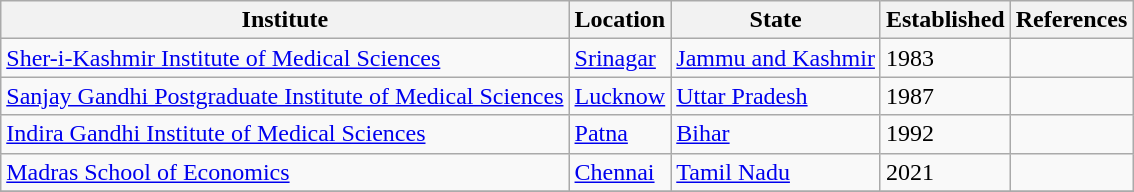<table class="wikitable sortable collapsible plainrowheaders">
<tr>
<th scope="col">Institute</th>
<th scope="col">Location</th>
<th scope="col">State</th>
<th scope="col">Established</th>
<th scope="col">References</th>
</tr>
<tr>
<td><a href='#'>Sher-i-Kashmir Institute of Medical Sciences</a></td>
<td><a href='#'>Srinagar</a></td>
<td><a href='#'>Jammu and Kashmir</a></td>
<td>1983</td>
<td></td>
</tr>
<tr>
<td><a href='#'>Sanjay Gandhi Postgraduate Institute of Medical Sciences</a></td>
<td><a href='#'>Lucknow</a></td>
<td><a href='#'>Uttar Pradesh</a></td>
<td>1987</td>
<td></td>
</tr>
<tr>
<td><a href='#'>Indira Gandhi Institute of Medical Sciences</a></td>
<td><a href='#'>Patna</a></td>
<td><a href='#'>Bihar</a></td>
<td>1992</td>
<td></td>
</tr>
<tr>
<td><a href='#'>Madras School of Economics</a></td>
<td><a href='#'>Chennai</a></td>
<td><a href='#'>Tamil Nadu</a></td>
<td>2021</td>
<td></td>
</tr>
<tr>
</tr>
</table>
